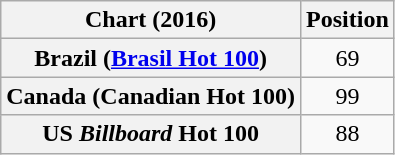<table class="wikitable plainrowheaders sortable" style="text-align:center;">
<tr>
<th>Chart (2016)</th>
<th>Position</th>
</tr>
<tr>
<th scope="row">Brazil (<a href='#'>Brasil Hot 100</a>)</th>
<td>69</td>
</tr>
<tr>
<th scope="row">Canada (Canadian Hot 100)</th>
<td>99</td>
</tr>
<tr>
<th scope="row">US <em>Billboard</em> Hot 100</th>
<td>88</td>
</tr>
</table>
